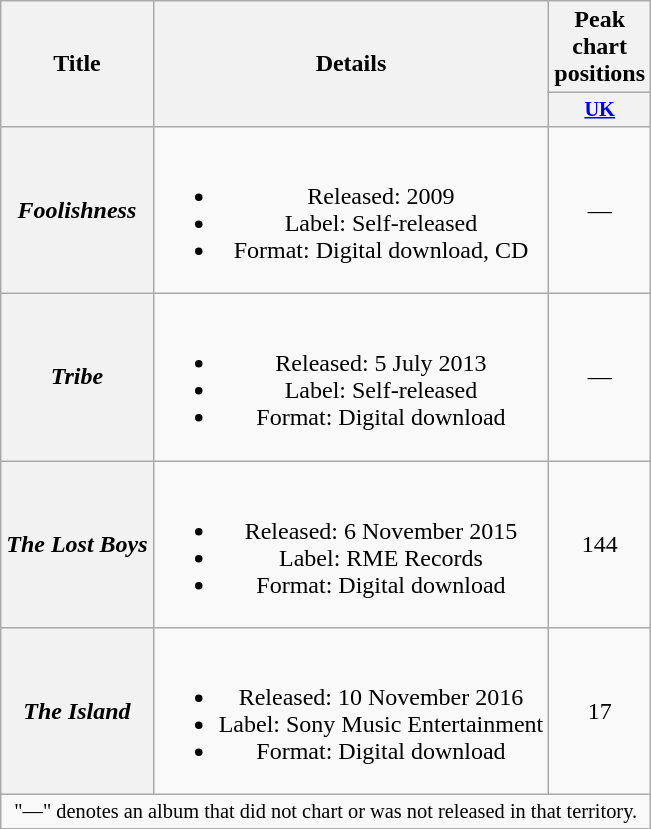<table class="wikitable plainrowheaders" style="text-align:center;">
<tr>
<th scope="col" rowspan="2">Title</th>
<th scope="col" rowspan="2">Details</th>
<th scope="col" colspan="1">Peak chart positions</th>
</tr>
<tr>
<th scope="col" style="width:3em;font-size:85%;"><a href='#'>UK</a><br></th>
</tr>
<tr>
<th scope="row"><em>Foolishness</em></th>
<td><br><ul><li>Released: 2009</li><li>Label: Self-released</li><li>Format: Digital download, CD</li></ul></td>
<td>—</td>
</tr>
<tr>
<th scope="row"><em>Tribe</em></th>
<td><br><ul><li>Released: 5 July 2013</li><li>Label: Self-released</li><li>Format: Digital download</li></ul></td>
<td>—</td>
</tr>
<tr>
<th scope="row"><em>The Lost Boys</em></th>
<td><br><ul><li>Released: 6 November 2015</li><li>Label: RME Records</li><li>Format: Digital download</li></ul></td>
<td>144</td>
</tr>
<tr>
<th scope="row"><em>The Island</em></th>
<td><br><ul><li>Released: 10 November 2016</li><li>Label: Sony Music Entertainment</li><li>Format: Digital download</li></ul></td>
<td>17</td>
</tr>
<tr>
<td colspan="20" style="font-size:85%">"—" denotes an album that did not chart or was not released in that territory.</td>
</tr>
<tr>
</tr>
</table>
